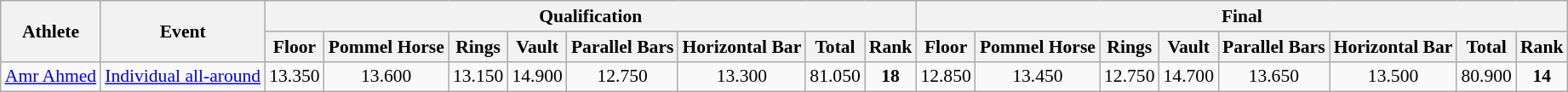<table class="wikitable" border="1" style="font-size:90%">
<tr>
<th rowspan=2>Athlete</th>
<th rowspan=2>Event</th>
<th colspan=8>Qualification</th>
<th colspan=8>Final</th>
</tr>
<tr>
<th>Floor</th>
<th>Pommel Horse</th>
<th>Rings</th>
<th>Vault</th>
<th>Parallel Bars</th>
<th>Horizontal Bar</th>
<th>Total</th>
<th>Rank</th>
<th>Floor</th>
<th>Pommel Horse</th>
<th>Rings</th>
<th>Vault</th>
<th>Parallel Bars</th>
<th>Horizontal Bar</th>
<th>Total</th>
<th>Rank</th>
</tr>
<tr>
<td><a href='#'>Amr Ahmed</a></td>
<td><a href='#'>Individual all-around</a></td>
<td align=center>13.350</td>
<td align=center>13.600</td>
<td align=center>13.150</td>
<td align=center>14.900</td>
<td align=center>12.750</td>
<td align=center>13.300</td>
<td align=center>81.050</td>
<td align=center><strong>18</strong></td>
<td align=center>12.850</td>
<td align=center>13.450</td>
<td align=center>12.750</td>
<td align=center>14.700</td>
<td align=center>13.650</td>
<td align=center>13.500</td>
<td align=center>80.900</td>
<td align=center><strong>14</strong></td>
</tr>
</table>
